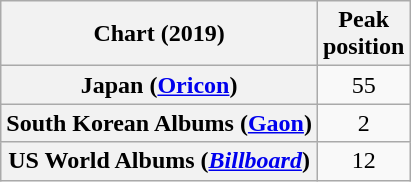<table class="wikitable sortable plainrowheaders" style="text-align:center;">
<tr>
<th scope="col">Chart (2019)</th>
<th scope="col">Peak<br>position</th>
</tr>
<tr>
<th scope="row">Japan (<a href='#'>Oricon</a>)</th>
<td>55</td>
</tr>
<tr>
<th scope="row">South Korean Albums (<a href='#'>Gaon</a>)</th>
<td>2</td>
</tr>
<tr>
<th scope="row">US World Albums (<em><a href='#'>Billboard</a></em>)</th>
<td>12</td>
</tr>
</table>
